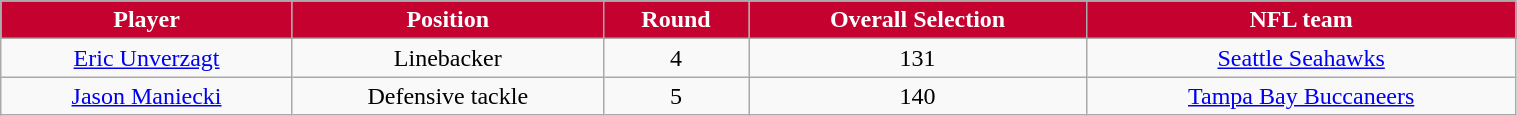<table class="wikitable" width="80%">
<tr align="center"  style="background:#C4012F;color:#FFFFFF;">
<td><strong>Player</strong></td>
<td><strong>Position</strong></td>
<td><strong>Round</strong></td>
<td><strong>Overall Selection</strong></td>
<td><strong>NFL team</strong></td>
</tr>
<tr align="center" bgcolor="">
<td><a href='#'>Eric Unverzagt</a></td>
<td>Linebacker</td>
<td>4</td>
<td>131</td>
<td><a href='#'>Seattle Seahawks</a></td>
</tr>
<tr align="center" bgcolor="">
<td><a href='#'>Jason Maniecki</a></td>
<td>Defensive tackle</td>
<td>5</td>
<td>140</td>
<td><a href='#'>Tampa Bay Buccaneers</a></td>
</tr>
</table>
